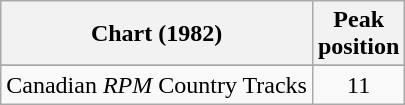<table class="wikitable sortable">
<tr>
<th align="left">Chart (1982)</th>
<th align="center">Peak<br>position</th>
</tr>
<tr>
</tr>
<tr>
<td align="left">Canadian <em>RPM</em> Country Tracks</td>
<td align="center">11</td>
</tr>
</table>
